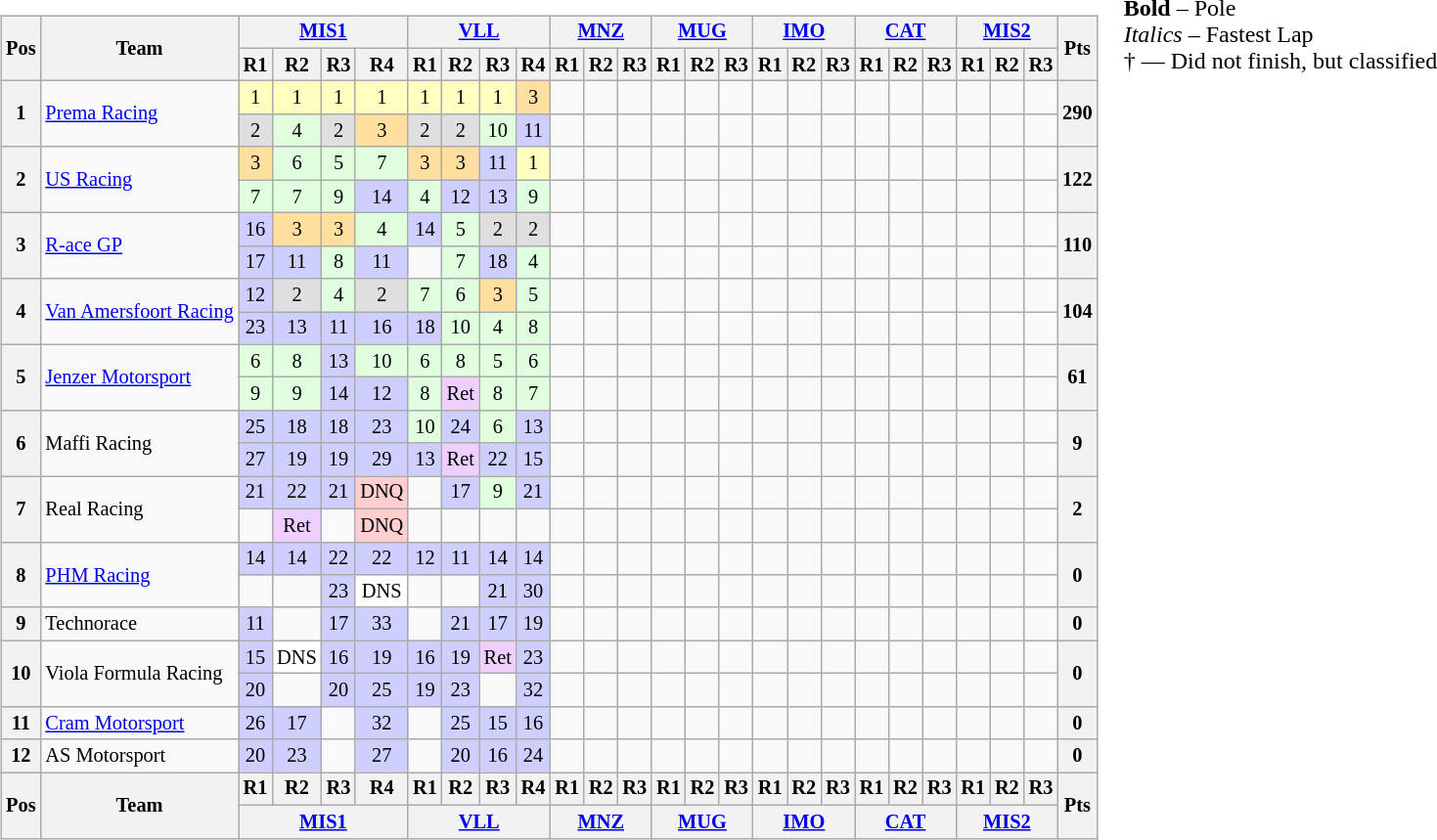<table>
<tr>
<td><br><table class="wikitable" style="font-size: 85%; text-align:center">
<tr>
<th rowspan=2>Pos</th>
<th rowspan=2>Team</th>
<th colspan=4><a href='#'>MIS1</a><br></th>
<th colspan=4><a href='#'>VLL</a><br></th>
<th colspan=3><a href='#'>MNZ</a><br></th>
<th colspan=3><a href='#'>MUG</a><br></th>
<th colspan=3><a href='#'>IMO</a><br></th>
<th colspan=3><a href='#'>CAT</a><br></th>
<th colspan=3><a href='#'>MIS2</a><br></th>
<th rowspan=2>Pts</th>
</tr>
<tr>
<th>R1</th>
<th>R2</th>
<th>R3</th>
<th>R4</th>
<th>R1</th>
<th>R2</th>
<th>R3</th>
<th>R4</th>
<th>R1</th>
<th>R2</th>
<th>R3</th>
<th>R1</th>
<th>R2</th>
<th>R3</th>
<th>R1</th>
<th>R2</th>
<th>R3</th>
<th>R1</th>
<th>R2</th>
<th>R3</th>
<th>R1</th>
<th>R2</th>
<th>R3</th>
</tr>
<tr>
<th rowspan=2>1</th>
<td rowspan=2 style="text-align:left"> <a href='#'>Prema Racing</a></td>
<td style="background:#ffffbf">1</td>
<td style="background:#ffffbf">1</td>
<td style="background:#ffffbf">1</td>
<td style="background:#ffffbf">1</td>
<td style="background:#ffffbf">1</td>
<td style="background:#ffffbf">1</td>
<td style="background:#ffffbf">1</td>
<td style="background:#ffdf9f">3</td>
<td></td>
<td></td>
<td></td>
<td></td>
<td></td>
<td></td>
<td></td>
<td></td>
<td></td>
<td></td>
<td></td>
<td></td>
<td></td>
<td></td>
<td></td>
<th rowspan=2>290</th>
</tr>
<tr>
<td style="background:#dfdfdf">2</td>
<td style="background:#dfffdf">4</td>
<td style="background:#dfdfdf">2</td>
<td style="background:#ffdf9f">3</td>
<td style="background:#dfdfdf">2</td>
<td style="background:#dfdfdf">2</td>
<td style="background:#dfffdf">10</td>
<td style="background:#cfcfff">11</td>
<td></td>
<td></td>
<td></td>
<td></td>
<td></td>
<td></td>
<td></td>
<td></td>
<td></td>
<td></td>
<td></td>
<td></td>
<td></td>
<td></td>
<td></td>
</tr>
<tr>
<th rowspan=2>2</th>
<td rowspan=2 style="text-align:left"> <a href='#'>US Racing</a></td>
<td style="background:#ffdf9f">3</td>
<td style="background:#dfffdf">6</td>
<td style="background:#dfffdf">5</td>
<td style="background:#dfffdf">7</td>
<td style="background:#ffdf9f">3</td>
<td style="background:#ffdf9f">3</td>
<td style="background:#cfcfff">11</td>
<td style="background:#ffffbf">1</td>
<td></td>
<td></td>
<td></td>
<td></td>
<td></td>
<td></td>
<td></td>
<td></td>
<td></td>
<td></td>
<td></td>
<td></td>
<td></td>
<td></td>
<td></td>
<th rowspan=2>122</th>
</tr>
<tr>
<td style="background:#dfffdf">7</td>
<td style="background:#dfffdf">7</td>
<td style="background:#dfffdf">9</td>
<td style="background:#cfcfff">14</td>
<td style="background:#dfffdf">4</td>
<td style="background:#cfcfff">12</td>
<td style="background:#cfcfff">13</td>
<td style="background:#dfffdf">9</td>
<td></td>
<td></td>
<td></td>
<td></td>
<td></td>
<td></td>
<td></td>
<td></td>
<td></td>
<td></td>
<td></td>
<td></td>
<td></td>
<td></td>
<td></td>
</tr>
<tr>
<th rowspan=2>3</th>
<td rowspan=2 style="text-align:left"> <a href='#'>R-ace GP</a></td>
<td style="background:#cfcfff">16</td>
<td style="background:#ffdf9f">3</td>
<td style="background:#ffdf9f">3</td>
<td style="background:#dfffdf">4</td>
<td style="background:#cfcfff">14</td>
<td style="background:#dfffdf">5</td>
<td style="background:#dfdfdf">2</td>
<td style="background:#dfdfdf">2</td>
<td></td>
<td></td>
<td></td>
<td></td>
<td></td>
<td></td>
<td></td>
<td></td>
<td></td>
<td></td>
<td></td>
<td></td>
<td></td>
<td></td>
<td></td>
<th rowspan=2>110</th>
</tr>
<tr>
<td style="background:#cfcfff">17</td>
<td style="background:#cfcfff">11</td>
<td style="background:#dfffdf">8</td>
<td style="background:#cfcfff">11</td>
<td></td>
<td style="background:#dfffdf">7</td>
<td style="background:#cfcfff">18</td>
<td style="background:#dfffdf">4</td>
<td></td>
<td></td>
<td></td>
<td></td>
<td></td>
<td></td>
<td></td>
<td></td>
<td></td>
<td></td>
<td></td>
<td></td>
<td></td>
<td></td>
<td></td>
</tr>
<tr>
<th rowspan=2>4</th>
<td rowspan=2 style="text-align:left"  nowrap> <a href='#'>Van Amersfoort Racing</a></td>
<td style="background:#cfcfff">12</td>
<td style="background:#dfdfdf">2</td>
<td style="background:#dfffdf">4</td>
<td style="background:#dfdfdf">2</td>
<td style="background:#dfffdf">7</td>
<td style="background:#dfffdf">6</td>
<td style="background:#ffdf9f">3</td>
<td style="background:#dfffdf">5</td>
<td></td>
<td></td>
<td></td>
<td></td>
<td></td>
<td></td>
<td></td>
<td></td>
<td></td>
<td></td>
<td></td>
<td></td>
<td></td>
<td></td>
<td></td>
<th rowspan=2>104</th>
</tr>
<tr>
<td style="background:#cfcfff">23</td>
<td style="background:#cfcfff">13</td>
<td style="background:#cfcfff">11</td>
<td style="background:#cfcfff">16</td>
<td style="background:#cfcfff">18</td>
<td style="background:#dfffdf">10</td>
<td style="background:#dfffdf">4</td>
<td style="background:#dfffdf">8</td>
<td></td>
<td></td>
<td></td>
<td></td>
<td></td>
<td></td>
<td></td>
<td></td>
<td></td>
<td></td>
<td></td>
<td></td>
<td></td>
<td></td>
<td></td>
</tr>
<tr>
<th rowspan=2>5</th>
<td rowspan=2 style="text-align:left"> <a href='#'>Jenzer Motorsport</a></td>
<td style="background:#dfffdf">6</td>
<td style="background:#dfffdf">8</td>
<td style="background:#cfcfff">13</td>
<td style="background:#dfffdf">10</td>
<td style="background:#dfffdf">6</td>
<td style="background:#dfffdf">8</td>
<td style="background:#dfffdf">5</td>
<td style="background:#dfffdf">6</td>
<td></td>
<td></td>
<td></td>
<td></td>
<td></td>
<td></td>
<td></td>
<td></td>
<td></td>
<td></td>
<td></td>
<td></td>
<td></td>
<td></td>
<td></td>
<th rowspan=2>61</th>
</tr>
<tr>
<td style="background:#dfffdf">9</td>
<td style="background:#dfffdf">9</td>
<td style="background:#cfcfff">14</td>
<td style="background:#cfcfff">12</td>
<td style="background:#dfffdf">8</td>
<td style="background:#efcfff">Ret</td>
<td style="background:#dfffdf">8</td>
<td style="background:#dfffdf">7</td>
<td></td>
<td></td>
<td></td>
<td></td>
<td></td>
<td></td>
<td></td>
<td></td>
<td></td>
<td></td>
<td></td>
<td></td>
<td></td>
<td></td>
<td></td>
</tr>
<tr>
<th rowspan=2>6</th>
<td rowspan=2 style="text-align:left"> Maffi Racing</td>
<td style="background:#cfcfff">25</td>
<td style="background:#cfcfff">18</td>
<td style="background:#cfcfff">18</td>
<td style="background:#cfcfff">23</td>
<td style="background:#dfffdf">10</td>
<td style="background:#cfcfff">24</td>
<td style="background:#dfffdf">6</td>
<td style="background:#cfcfff">13</td>
<td></td>
<td></td>
<td></td>
<td></td>
<td></td>
<td></td>
<td></td>
<td></td>
<td></td>
<td></td>
<td></td>
<td></td>
<td></td>
<td></td>
<td></td>
<th rowspan=2>9</th>
</tr>
<tr>
<td style="background:#cfcfff">27</td>
<td style="background:#cfcfff">19</td>
<td style="background:#cfcfff">19</td>
<td style="background:#cfcfff">29</td>
<td style="background:#cfcfff">13</td>
<td style="background:#efcfff">Ret</td>
<td style="background:#cfcfff">22</td>
<td style="background:#cfcfff">15</td>
<td></td>
<td></td>
<td></td>
<td></td>
<td></td>
<td></td>
<td></td>
<td></td>
<td></td>
<td></td>
<td></td>
<td></td>
<td></td>
<td></td>
<td></td>
</tr>
<tr>
<th rowspan=2>7</th>
<td rowspan=2 style="text-align:left"> Real Racing</td>
<td style="background:#cfcfff">21</td>
<td style="background:#cfcfff">22</td>
<td style="background:#cfcfff">21</td>
<td style="background:#FFCFCF">DNQ</td>
<td></td>
<td style="background:#cfcfff">17</td>
<td style="background:#dfffdf">9</td>
<td style="background:#cfcfff">21</td>
<td></td>
<td></td>
<td></td>
<td></td>
<td></td>
<td></td>
<td></td>
<td></td>
<td></td>
<td></td>
<td></td>
<td></td>
<td></td>
<td></td>
<td></td>
<th rowspan=2>2</th>
</tr>
<tr>
<td></td>
<td style="background:#efcfff">Ret</td>
<td></td>
<td style="background:#FFCFCF">DNQ</td>
<td></td>
<td></td>
<td></td>
<td></td>
<td></td>
<td></td>
<td></td>
<td></td>
<td></td>
<td></td>
<td></td>
<td></td>
<td></td>
<td></td>
<td></td>
<td></td>
<td></td>
<td></td>
<td></td>
</tr>
<tr>
<th rowspan=2>8</th>
<td rowspan=2 style="text-align:left"> <a href='#'>PHM Racing</a></td>
<td style="background:#cfcfff">14</td>
<td style="background:#cfcfff">14</td>
<td style="background:#cfcfff">22</td>
<td style="background:#cfcfff">22</td>
<td style="background:#cfcfff">12</td>
<td style="background:#cfcfff">11</td>
<td style="background:#cfcfff">14</td>
<td style="background:#cfcfff">14</td>
<td></td>
<td></td>
<td></td>
<td></td>
<td></td>
<td></td>
<td></td>
<td></td>
<td></td>
<td></td>
<td></td>
<td></td>
<td></td>
<td></td>
<td></td>
<th rowspan=2>0</th>
</tr>
<tr>
<td></td>
<td></td>
<td style="background:#cfcfff">23</td>
<td style="background:#ffffff">DNS</td>
<td></td>
<td></td>
<td style="background:#cfcfff">21</td>
<td style="background:#cfcfff">30</td>
<td></td>
<td></td>
<td></td>
<td></td>
<td></td>
<td></td>
<td></td>
<td></td>
<td></td>
<td></td>
<td></td>
<td></td>
<td></td>
<td></td>
<td></td>
</tr>
<tr>
<th>9</th>
<td style="text-align:left"> Technorace</td>
<td style="background:#cfcfff">11</td>
<td></td>
<td style="background:#cfcfff">17</td>
<td style="background:#cfcfff">33</td>
<td></td>
<td style="background:#cfcfff">21</td>
<td style="background:#cfcfff">17</td>
<td style="background:#cfcfff">19</td>
<td></td>
<td></td>
<td></td>
<td></td>
<td></td>
<td></td>
<td></td>
<td></td>
<td></td>
<td></td>
<td></td>
<td></td>
<td></td>
<td></td>
<td></td>
<th>0</th>
</tr>
<tr>
<th rowspan=2>10</th>
<td rowspan=2 style="text-align:left"> Viola Formula Racing</td>
<td style="background:#cfcfff">15</td>
<td style="background:#ffffff">DNS</td>
<td style="background:#cfcfff">16</td>
<td style="background:#cfcfff">19</td>
<td style="background:#cfcfff">16</td>
<td style="background:#cfcfff">19</td>
<td style="background:#efcfff">Ret</td>
<td style="background:#cfcfff">23</td>
<td></td>
<td></td>
<td></td>
<td></td>
<td></td>
<td></td>
<td></td>
<td></td>
<td></td>
<td></td>
<td></td>
<td></td>
<td></td>
<td></td>
<td></td>
<th rowspan=2>0</th>
</tr>
<tr>
<td style="background:#cfcfff">20</td>
<td></td>
<td style="background:#cfcfff">20</td>
<td style="background:#cfcfff">25</td>
<td style="background:#cfcfff">19</td>
<td style="background:#cfcfff">23</td>
<td></td>
<td style="background:#cfcfff">32</td>
<td></td>
<td></td>
<td></td>
<td></td>
<td></td>
<td></td>
<td></td>
<td></td>
<td></td>
<td></td>
<td></td>
<td></td>
<td></td>
<td></td>
<td></td>
</tr>
<tr>
<th>11</th>
<td style="text-align:left"> <a href='#'>Cram Motorsport</a></td>
<td style="background:#cfcfff">26</td>
<td style="background:#cfcfff">17</td>
<td></td>
<td style="background:#cfcfff">32</td>
<td></td>
<td style="background:#cfcfff">25</td>
<td style="background:#cfcfff">15</td>
<td style="background:#cfcfff">16</td>
<td></td>
<td></td>
<td></td>
<td></td>
<td></td>
<td></td>
<td></td>
<td></td>
<td></td>
<td></td>
<td></td>
<td></td>
<td></td>
<td></td>
<td></td>
<th>0</th>
</tr>
<tr>
<th>12</th>
<td style="text-align:left"> AS Motorsport</td>
<td style="background:#cfcfff">20</td>
<td style="background:#cfcfff">23</td>
<td></td>
<td style="background:#cfcfff">27</td>
<td></td>
<td style="background:#cfcfff">20</td>
<td style="background:#cfcfff">16</td>
<td style="background:#cfcfff">24</td>
<td></td>
<td></td>
<td></td>
<td></td>
<td></td>
<td></td>
<td></td>
<td></td>
<td></td>
<td></td>
<td></td>
<td></td>
<td></td>
<td></td>
<td></td>
<th>0</th>
</tr>
<tr>
<th rowspan=2>Pos</th>
<th rowspan=2>Team</th>
<th>R1</th>
<th>R2</th>
<th>R3</th>
<th>R4</th>
<th>R1</th>
<th>R2</th>
<th>R3</th>
<th>R4</th>
<th>R1</th>
<th>R2</th>
<th>R3</th>
<th>R1</th>
<th>R2</th>
<th>R3</th>
<th>R1</th>
<th>R2</th>
<th>R3</th>
<th>R1</th>
<th>R2</th>
<th>R3</th>
<th>R1</th>
<th>R2</th>
<th>R3</th>
<th rowspan=2>Pts</th>
</tr>
<tr>
<th colspan=4><a href='#'>MIS1</a><br></th>
<th colspan=4><a href='#'>VLL</a><br></th>
<th colspan=3><a href='#'>MNZ</a><br></th>
<th colspan=3><a href='#'>MUG</a><br></th>
<th colspan=3><a href='#'>IMO</a><br></th>
<th colspan=3><a href='#'>CAT</a><br></th>
<th colspan=3><a href='#'>MIS2</a><br></th>
</tr>
</table>
</td>
<td style="vertical-align:top"><br><span><strong>Bold</strong> – Pole<br><em>Italics</em> – Fastest Lap<br>† — Did not finish, but classified</span></td>
</tr>
</table>
